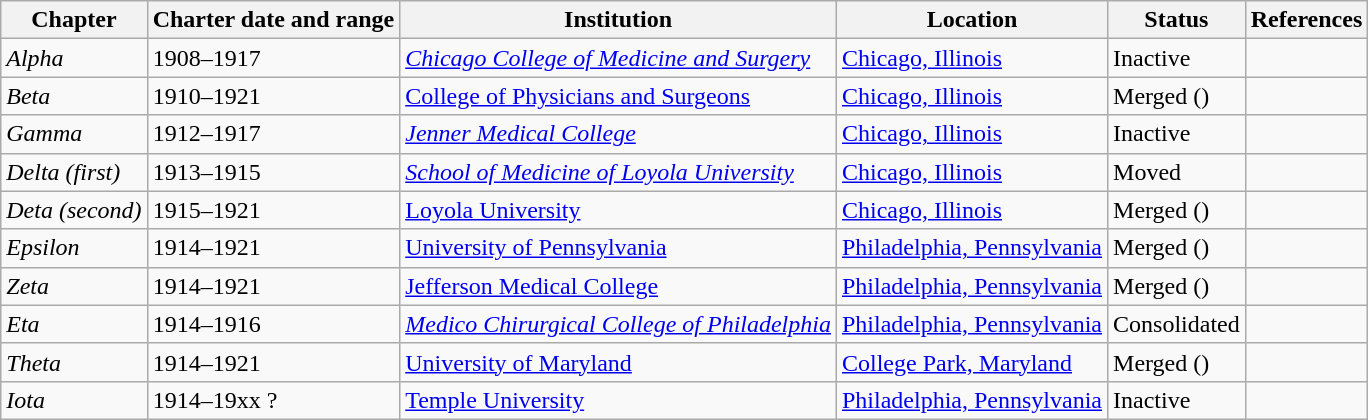<table class="wikitable sortable">
<tr>
<th>Chapter</th>
<th>Charter date and range</th>
<th>Institution</th>
<th>Location</th>
<th>Status</th>
<th>References</th>
</tr>
<tr>
<td><em>Alpha</em></td>
<td>1908–1917</td>
<td><em><a href='#'>Chicago College of Medicine and Surgery</a></em></td>
<td><a href='#'>Chicago, Illinois</a></td>
<td>Inactive</td>
<td></td>
</tr>
<tr>
<td><em>Beta</em></td>
<td>1910–1921</td>
<td><a href='#'>College of Physicians and Surgeons</a></td>
<td><a href='#'>Chicago, Illinois</a></td>
<td>Merged (<strong></strong>)</td>
<td></td>
</tr>
<tr>
<td><em>Gamma</em></td>
<td>1912–1917</td>
<td><em><a href='#'>Jenner Medical College</a></em></td>
<td><a href='#'>Chicago, Illinois</a></td>
<td>Inactive</td>
<td></td>
</tr>
<tr>
<td><em>Delta (first)</em></td>
<td>1913–1915</td>
<td><em><a href='#'>School of Medicine of Loyola University</a></em></td>
<td><a href='#'>Chicago, Illinois</a></td>
<td>Moved</td>
<td></td>
</tr>
<tr>
<td><em>Deta (second)</em></td>
<td>1915–1921</td>
<td><a href='#'>Loyola University</a></td>
<td><a href='#'>Chicago, Illinois</a></td>
<td>Merged (<strong></strong>)</td>
<td></td>
</tr>
<tr>
<td><em>Epsilon</em></td>
<td>1914–1921</td>
<td><a href='#'>University of Pennsylvania</a></td>
<td><a href='#'>Philadelphia, Pennsylvania</a></td>
<td>Merged (<strong></strong>)</td>
<td></td>
</tr>
<tr>
<td><em>Zeta</em></td>
<td>1914–1921</td>
<td><a href='#'>Jefferson Medical College</a></td>
<td><a href='#'>Philadelphia, Pennsylvania</a></td>
<td>Merged (<strong></strong>)</td>
<td></td>
</tr>
<tr>
<td><em>Eta</em></td>
<td>1914–1916</td>
<td><a href='#'><em>Medico Chirurgical College of Philadelphia</em></a></td>
<td><a href='#'>Philadelphia, Pennsylvania</a></td>
<td>Consolidated</td>
<td></td>
</tr>
<tr>
<td><em>Theta</em></td>
<td>1914–1921</td>
<td><a href='#'>University of Maryland</a></td>
<td><a href='#'>College Park, Maryland</a></td>
<td>Merged (<strong></strong>)</td>
<td></td>
</tr>
<tr>
<td><em>Iota</em></td>
<td>1914–19xx ?</td>
<td><a href='#'>Temple University</a></td>
<td><a href='#'>Philadelphia, Pennsylvania</a></td>
<td>Inactive</td>
<td></td>
</tr>
</table>
